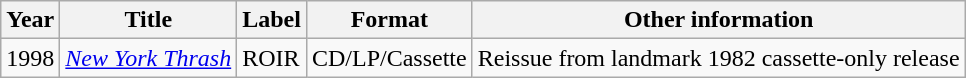<table class="wikitable">
<tr>
<th>Year</th>
<th>Title</th>
<th>Label</th>
<th>Format</th>
<th>Other information</th>
</tr>
<tr>
<td>1998</td>
<td><em><a href='#'>New York Thrash</a></em></td>
<td>ROIR</td>
<td>CD/LP/Cassette</td>
<td>Reissue from landmark 1982 cassette-only release</td>
</tr>
</table>
